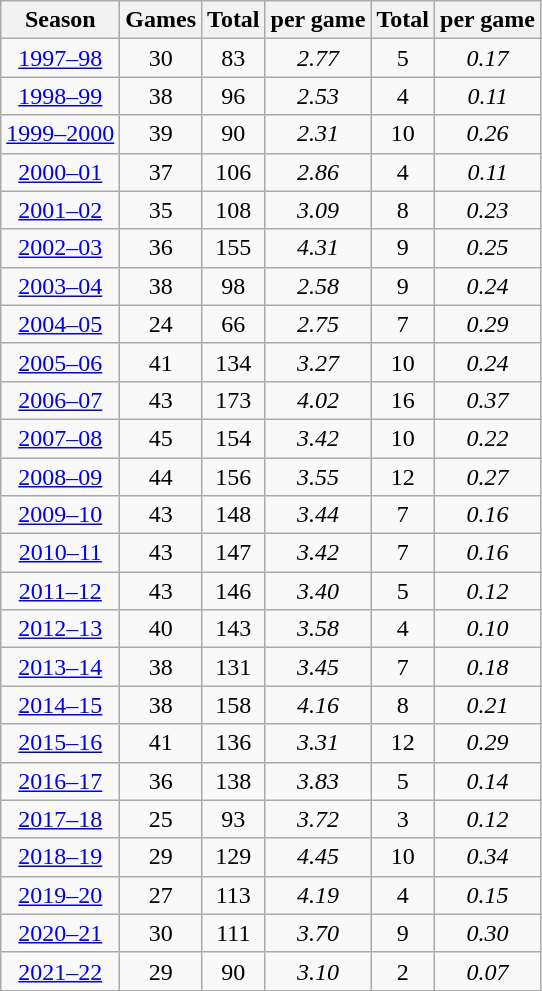<table class="wikitable" style="text-align:center">
<tr>
<th>Season</th>
<th>Games</th>
<th>Total </th>
<th> per game</th>
<th>Total </th>
<th> per game</th>
</tr>
<tr>
<td><a href='#'>1997–98</a></td>
<td>30</td>
<td>83</td>
<td><em>2.77</em></td>
<td>5</td>
<td><em>0.17</em></td>
</tr>
<tr>
<td><a href='#'>1998–99</a></td>
<td>38</td>
<td>96</td>
<td><em>2.53</em></td>
<td>4</td>
<td><em>0.11</em></td>
</tr>
<tr>
<td><a href='#'>1999–2000</a></td>
<td>39</td>
<td>90</td>
<td><em>2.31</em></td>
<td>10</td>
<td><em>0.26</em></td>
</tr>
<tr>
<td><a href='#'>2000–01</a></td>
<td>37</td>
<td>106</td>
<td><em>2.86</em></td>
<td>4</td>
<td><em>0.11</em></td>
</tr>
<tr>
<td><a href='#'>2001–02</a></td>
<td>35</td>
<td>108</td>
<td><em>3.09</em></td>
<td>8</td>
<td><em>0.23</em></td>
</tr>
<tr>
<td><a href='#'>2002–03</a></td>
<td>36</td>
<td>155</td>
<td><em>4.31</em></td>
<td>9</td>
<td><em>0.25</em></td>
</tr>
<tr>
<td><a href='#'>2003–04</a></td>
<td>38</td>
<td>98</td>
<td><em>2.58</em></td>
<td>9</td>
<td><em>0.24</em></td>
</tr>
<tr>
<td><a href='#'>2004–05</a></td>
<td>24</td>
<td>66</td>
<td><em>2.75</em></td>
<td>7</td>
<td><em>0.29</em></td>
</tr>
<tr>
<td><a href='#'>2005–06</a></td>
<td>41</td>
<td>134</td>
<td><em>3.27</em></td>
<td>10</td>
<td><em>0.24</em></td>
</tr>
<tr>
<td><a href='#'>2006–07</a></td>
<td>43</td>
<td>173</td>
<td><em>4.02</em></td>
<td>16</td>
<td><em>0.37</em></td>
</tr>
<tr>
<td><a href='#'>2007–08</a></td>
<td>45</td>
<td>154</td>
<td><em>3.42</em></td>
<td>10</td>
<td><em>0.22</em></td>
</tr>
<tr>
<td><a href='#'>2008–09</a></td>
<td>44</td>
<td>156</td>
<td><em>3.55</em></td>
<td>12</td>
<td><em>0.27</em></td>
</tr>
<tr>
<td><a href='#'>2009–10</a></td>
<td>43</td>
<td>148</td>
<td><em>3.44</em></td>
<td>7</td>
<td><em>0.16</em></td>
</tr>
<tr>
<td><a href='#'>2010–11</a></td>
<td>43</td>
<td>147</td>
<td><em>3.42</em></td>
<td>7</td>
<td><em>0.16</em></td>
</tr>
<tr>
<td><a href='#'>2011–12</a></td>
<td>43</td>
<td>146</td>
<td><em>3.40</em></td>
<td>5</td>
<td><em>0.12</em></td>
</tr>
<tr>
<td><a href='#'>2012–13</a></td>
<td>40</td>
<td>143</td>
<td><em>3.58</em></td>
<td>4</td>
<td><em>0.10</em></td>
</tr>
<tr>
<td><a href='#'>2013–14</a></td>
<td>38</td>
<td>131</td>
<td><em>3.45</em></td>
<td>7</td>
<td><em>0.18</em></td>
</tr>
<tr>
<td><a href='#'>2014–15</a></td>
<td>38</td>
<td>158</td>
<td><em>4.16</em></td>
<td>8</td>
<td><em>0.21</em></td>
</tr>
<tr>
<td><a href='#'>2015–16</a></td>
<td>41</td>
<td>136</td>
<td><em>3.31</em></td>
<td>12</td>
<td><em>0.29</em></td>
</tr>
<tr>
<td><a href='#'>2016–17</a></td>
<td>36</td>
<td>138</td>
<td><em>3.83</em></td>
<td>5</td>
<td><em>0.14</em></td>
</tr>
<tr>
<td><a href='#'>2017–18</a></td>
<td>25</td>
<td>93</td>
<td><em>3.72</em></td>
<td>3</td>
<td><em>0.12</em></td>
</tr>
<tr>
<td><a href='#'>2018–19</a></td>
<td>29</td>
<td>129</td>
<td><em>4.45</em></td>
<td>10</td>
<td><em>0.34</em></td>
</tr>
<tr>
<td><a href='#'>2019–20</a></td>
<td>27</td>
<td>113</td>
<td><em>4.19</em></td>
<td>4</td>
<td><em>0.15</em></td>
</tr>
<tr>
<td><a href='#'>2020–21</a></td>
<td>30</td>
<td>111</td>
<td><em>3.70</em></td>
<td>9</td>
<td><em>0.30</em></td>
</tr>
<tr>
<td><a href='#'>2021–22</a></td>
<td>29</td>
<td>90</td>
<td><em>3.10</em></td>
<td>2</td>
<td><em>0.07</em></td>
</tr>
</table>
